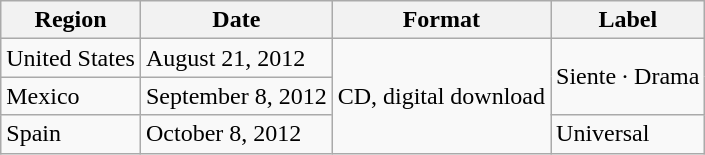<table class="wikitable">
<tr>
<th>Region</th>
<th>Date</th>
<th>Format</th>
<th>Label</th>
</tr>
<tr>
<td>United States</td>
<td rowspan="1">August 21, 2012</td>
<td rowspan="3">CD, digital download</td>
<td rowspan="2">Siente · Drama</td>
</tr>
<tr>
<td>Mexico</td>
<td rowspan="1">September 8, 2012</td>
</tr>
<tr>
<td>Spain</td>
<td rowspan="1">October 8, 2012</td>
<td rowspan="1">Universal</td>
</tr>
</table>
